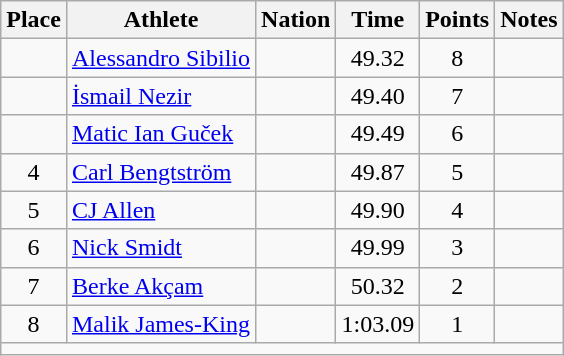<table class="wikitable mw-datatable sortable" style="text-align:center;">
<tr>
<th scope="col">Place</th>
<th scope="col">Athlete</th>
<th scope="col">Nation</th>
<th scope="col">Time</th>
<th scope="col">Points</th>
<th scope="col">Notes</th>
</tr>
<tr>
<td></td>
<td align="left"><a href='#'>Alessandro Sibilio</a></td>
<td align="left"></td>
<td>49.32</td>
<td>8</td>
<td></td>
</tr>
<tr>
<td></td>
<td align="left"><a href='#'>İsmail Nezir</a></td>
<td align="left"></td>
<td>49.40</td>
<td>7</td>
<td></td>
</tr>
<tr>
<td></td>
<td align="left"><a href='#'>Matic Ian Guček</a></td>
<td align="left"></td>
<td>49.49</td>
<td>6</td>
<td></td>
</tr>
<tr>
<td>4</td>
<td align="left"><a href='#'>Carl Bengtström</a></td>
<td align="left"></td>
<td>49.87</td>
<td>5</td>
<td></td>
</tr>
<tr>
<td>5</td>
<td align="left"><a href='#'>CJ Allen</a></td>
<td align="left"></td>
<td>49.90</td>
<td>4</td>
<td></td>
</tr>
<tr>
<td>6</td>
<td align="left"><a href='#'>Nick Smidt</a></td>
<td align="left"></td>
<td>49.99</td>
<td>3</td>
<td></td>
</tr>
<tr>
<td>7</td>
<td align="left"><a href='#'>Berke Akçam</a></td>
<td align="left"></td>
<td>50.32</td>
<td>2</td>
<td></td>
</tr>
<tr>
<td>8</td>
<td align="left"><a href='#'>Malik James-King</a></td>
<td align="left"></td>
<td>1:03.09</td>
<td>1</td>
<td></td>
</tr>
<tr class="sortbottom">
<td colspan="6"></td>
</tr>
</table>
